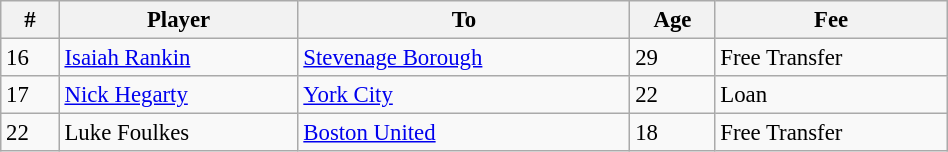<table class="wikitable" style="text-align:center; font-size:95%;width:50%; text-align:left">
<tr>
<th>#</th>
<th>Player</th>
<th>To</th>
<th>Age</th>
<th>Fee</th>
</tr>
<tr --->
<td>16</td>
<td> <a href='#'>Isaiah Rankin</a></td>
<td><a href='#'>Stevenage Borough</a></td>
<td>29</td>
<td>Free Transfer</td>
</tr>
<tr --->
<td>17</td>
<td> <a href='#'>Nick Hegarty</a></td>
<td><a href='#'>York City</a></td>
<td>22</td>
<td>Loan</td>
</tr>
<tr --->
<td>22</td>
<td> Luke Foulkes</td>
<td><a href='#'>Boston United</a></td>
<td>18</td>
<td>Free Transfer</td>
</tr>
</table>
